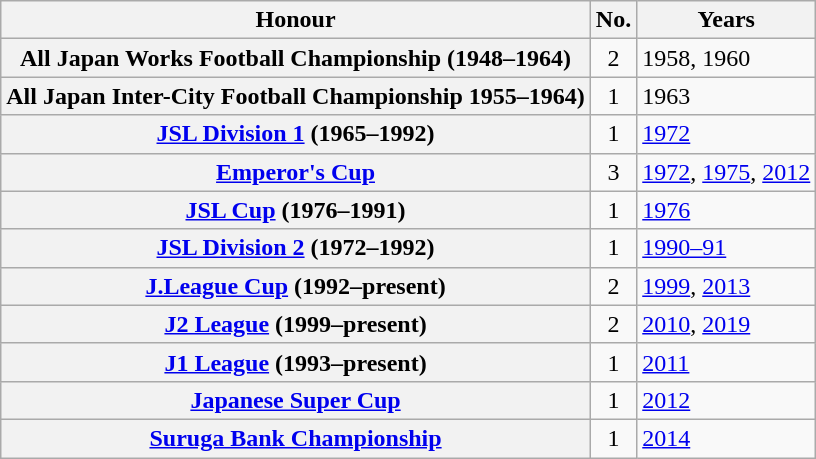<table class="wikitable plainrowheaders">
<tr>
<th scope=col>Honour</th>
<th scope=col>No.</th>
<th scope=col>Years</th>
</tr>
<tr>
<th scope=row>All Japan Works Football Championship (1948–1964)</th>
<td align="center">2</td>
<td>1958, 1960</td>
</tr>
<tr>
<th scope=row>All Japan Inter-City Football Championship 1955–1964)</th>
<td align="center">1</td>
<td>1963</td>
</tr>
<tr>
<th scope=row><a href='#'>JSL Division 1</a> (1965–1992)</th>
<td align="center">1</td>
<td><a href='#'>1972</a></td>
</tr>
<tr>
<th scope=row><a href='#'>Emperor's Cup</a></th>
<td align="center">3</td>
<td><a href='#'>1972</a>, <a href='#'>1975</a>, <a href='#'>2012</a></td>
</tr>
<tr>
<th scope=row><a href='#'>JSL Cup</a> (1976–1991)</th>
<td align="center">1</td>
<td><a href='#'>1976</a></td>
</tr>
<tr>
<th scope=row><a href='#'>JSL Division 2</a> (1972–1992)</th>
<td align="center">1</td>
<td><a href='#'>1990–91</a></td>
</tr>
<tr>
<th scope=row><a href='#'>J.League Cup</a> (1992–present)</th>
<td align="center">2</td>
<td><a href='#'>1999</a>, <a href='#'>2013</a></td>
</tr>
<tr>
<th scope=row><a href='#'>J2 League</a> (1999–present)</th>
<td align="center">2</td>
<td><a href='#'>2010</a>, <a href='#'>2019</a></td>
</tr>
<tr>
<th scope=row><a href='#'>J1 League</a> (1993–present)</th>
<td align="center">1</td>
<td><a href='#'>2011</a></td>
</tr>
<tr>
<th scope=row><a href='#'>Japanese Super Cup</a></th>
<td align="center">1</td>
<td><a href='#'>2012</a></td>
</tr>
<tr>
<th scope=row><a href='#'>Suruga Bank Championship</a></th>
<td align="center">1</td>
<td><a href='#'>2014</a></td>
</tr>
</table>
